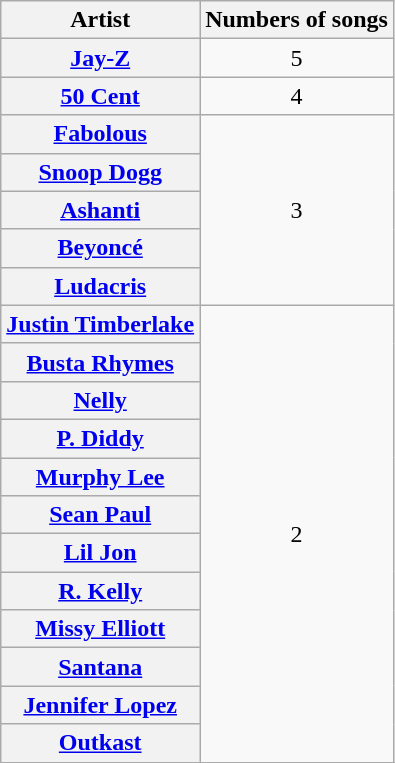<table class="wikitable sortable plainrowheaders" style="text-align:center;">
<tr>
<th scope="col">Artist</th>
<th scope="col">Numbers of songs</th>
</tr>
<tr>
<th scope="row"><a href='#'>Jay-Z</a></th>
<td>5</td>
</tr>
<tr>
<th scope="row"><a href='#'>50 Cent</a></th>
<td>4</td>
</tr>
<tr>
<th scope="row"><a href='#'>Fabolous</a></th>
<td rowspan="5">3</td>
</tr>
<tr>
<th scope="row"><a href='#'>Snoop Dogg</a></th>
</tr>
<tr>
<th scope="row"><a href='#'>Ashanti</a></th>
</tr>
<tr>
<th scope="row"><a href='#'>Beyoncé</a></th>
</tr>
<tr>
<th scope="row"><a href='#'>Ludacris</a></th>
</tr>
<tr>
<th scope="row"><a href='#'>Justin Timberlake</a></th>
<td rowspan="12">2</td>
</tr>
<tr>
<th scope="row"><a href='#'>Busta Rhymes</a></th>
</tr>
<tr>
<th scope="row"><a href='#'>Nelly</a></th>
</tr>
<tr>
<th scope="row"><a href='#'>P. Diddy</a></th>
</tr>
<tr>
<th scope="row"><a href='#'>Murphy Lee</a></th>
</tr>
<tr>
<th scope="row"><a href='#'>Sean Paul</a></th>
</tr>
<tr>
<th scope="row"><a href='#'>Lil Jon</a></th>
</tr>
<tr>
<th scope="row"><a href='#'>R. Kelly</a></th>
</tr>
<tr>
<th scope="row"><a href='#'>Missy Elliott</a></th>
</tr>
<tr>
<th scope="row"><a href='#'>Santana</a></th>
</tr>
<tr>
<th scope="row"><a href='#'>Jennifer Lopez</a></th>
</tr>
<tr>
<th scope="row"><a href='#'>Outkast</a></th>
</tr>
<tr>
</tr>
</table>
